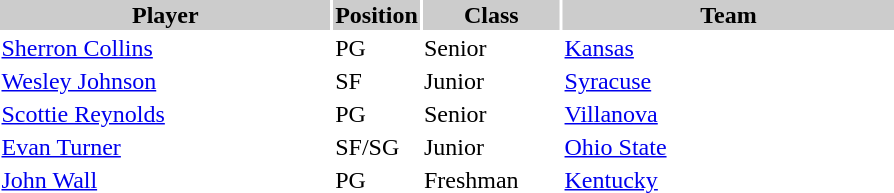<table style="width:600px" "border:'1' 'solid' 'gray'">
<tr>
<th style="background:#ccc; width:40%;">Player</th>
<th style="background:#ccc; width:4%;">Position</th>
<th style="background:#ccc; width:16%;">Class</th>
<th style="background:#ccc; width:40%;">Team</th>
</tr>
<tr>
<td><a href='#'>Sherron Collins</a></td>
<td>PG</td>
<td>Senior</td>
<td><a href='#'>Kansas</a></td>
</tr>
<tr>
<td><a href='#'>Wesley Johnson</a></td>
<td>SF</td>
<td>Junior</td>
<td><a href='#'>Syracuse</a></td>
</tr>
<tr>
<td><a href='#'>Scottie Reynolds</a></td>
<td>PG</td>
<td>Senior</td>
<td><a href='#'>Villanova</a></td>
</tr>
<tr>
<td><a href='#'>Evan Turner</a></td>
<td>SF/SG</td>
<td>Junior</td>
<td><a href='#'>Ohio State</a></td>
</tr>
<tr>
<td><a href='#'>John Wall</a></td>
<td>PG</td>
<td>Freshman</td>
<td><a href='#'>Kentucky</a></td>
</tr>
</table>
